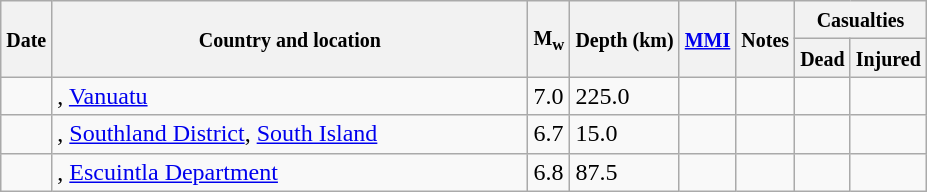<table class="wikitable sortable sort-under" style="border:1px black; margin-left:1em;">
<tr>
<th rowspan="2"><small>Date</small></th>
<th rowspan="2" style="width: 310px"><small>Country and location</small></th>
<th rowspan="2"><small>M<sub>w</sub></small></th>
<th rowspan="2"><small>Depth (km)</small></th>
<th rowspan="2"><small><a href='#'>MMI</a></small></th>
<th rowspan="2" class="unsortable"><small>Notes</small></th>
<th colspan="2"><small>Casualties</small></th>
</tr>
<tr>
<th><small>Dead</small></th>
<th><small>Injured</small></th>
</tr>
<tr>
<td></td>
<td>, <a href='#'>Vanuatu</a></td>
<td>7.0</td>
<td>225.0</td>
<td></td>
<td></td>
<td></td>
<td></td>
</tr>
<tr>
<td></td>
<td>, <a href='#'>Southland District</a>, <a href='#'>South Island</a></td>
<td>6.7</td>
<td>15.0</td>
<td></td>
<td></td>
<td></td>
<td></td>
</tr>
<tr>
<td></td>
<td>, <a href='#'>Escuintla Department</a></td>
<td>6.8</td>
<td>87.5</td>
<td></td>
<td></td>
<td></td>
<td></td>
</tr>
</table>
